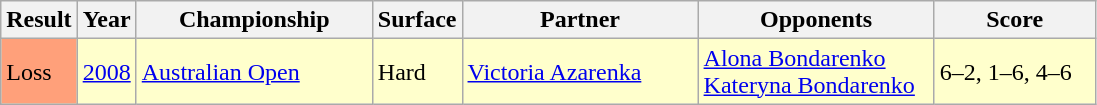<table class="sortable wikitable">
<tr>
<th>Result</th>
<th>Year</th>
<th width="150">Championship</th>
<th>Surface</th>
<th width="150">Partner</th>
<th width="150">Opponents</th>
<th width="100">Score</th>
</tr>
<tr style="background:#ffc;">
<td style="background:#ffa07a;">Loss</td>
<td><a href='#'>2008</a></td>
<td><a href='#'>Australian Open</a></td>
<td>Hard</td>
<td> <a href='#'>Victoria Azarenka</a></td>
<td> <a href='#'>Alona Bondarenko</a><br> <a href='#'>Kateryna Bondarenko</a></td>
<td>6–2, 1–6, 4–6</td>
</tr>
</table>
